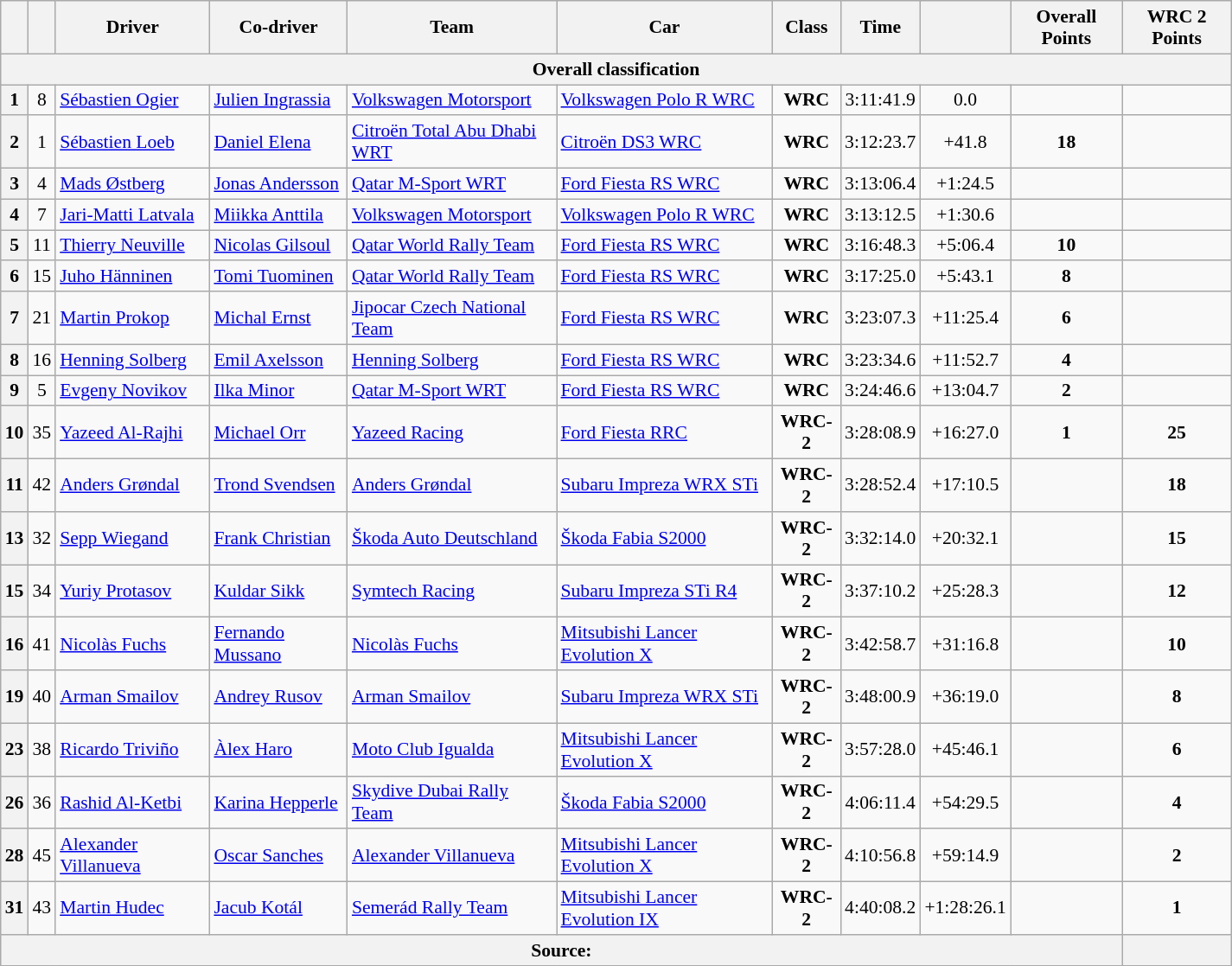<table class="wikitable" width=90% style="text-align: left; font-size: 90%; max-width: 950px;">
<tr>
<th></th>
<th></th>
<th>Driver</th>
<th>Co-driver</th>
<th>Team</th>
<th>Car</th>
<th>Class</th>
<th>Time</th>
<th></th>
<th>Overall Points</th>
<th>WRC 2 Points</th>
</tr>
<tr>
<th colspan="11">Overall classification</th>
</tr>
<tr>
<th>1</th>
<td align="center">8</td>
<td> <a href='#'>Sébastien Ogier</a></td>
<td> <a href='#'>Julien Ingrassia</a></td>
<td> <a href='#'>Volkswagen Motorsport</a></td>
<td><a href='#'>Volkswagen Polo R WRC</a></td>
<td align="center"><strong><span>WRC</span></strong></td>
<td align="center">3:11:41.9</td>
<td align="center">0.0</td>
<td align="center"><strong></strong></td>
<td></td>
</tr>
<tr>
<th>2</th>
<td align="center">1</td>
<td> <a href='#'>Sébastien Loeb</a></td>
<td> <a href='#'>Daniel Elena</a></td>
<td> <a href='#'>Citroën Total Abu Dhabi WRT</a></td>
<td><a href='#'>Citroën DS3 WRC</a></td>
<td align="center"><strong><span>WRC</span></strong></td>
<td align="center">3:12:23.7</td>
<td align="center">+41.8</td>
<td align="center"><strong>18</strong></td>
<td></td>
</tr>
<tr>
<th>3</th>
<td align="center">4</td>
<td> <a href='#'>Mads Østberg</a></td>
<td> <a href='#'>Jonas Andersson</a></td>
<td> <a href='#'>Qatar M-Sport WRT</a></td>
<td><a href='#'>Ford Fiesta RS WRC</a></td>
<td align="center"><strong><span>WRC</span></strong></td>
<td align="center">3:13:06.4</td>
<td align="center">+1:24.5</td>
<td align="center"><strong></strong></td>
<td></td>
</tr>
<tr>
<th>4</th>
<td align="center">7</td>
<td> <a href='#'>Jari-Matti Latvala</a></td>
<td> <a href='#'>Miikka Anttila</a></td>
<td> <a href='#'>Volkswagen Motorsport</a></td>
<td><a href='#'>Volkswagen Polo R WRC</a></td>
<td align="center"><strong><span>WRC</span></strong></td>
<td align="center">3:13:12.5</td>
<td align="center">+1:30.6</td>
<td align="center"><strong></strong></td>
<td></td>
</tr>
<tr>
<th>5</th>
<td align="center">11</td>
<td> <a href='#'>Thierry Neuville</a></td>
<td> <a href='#'>Nicolas Gilsoul</a></td>
<td> <a href='#'>Qatar World Rally Team</a></td>
<td><a href='#'>Ford Fiesta RS WRC</a></td>
<td align="center"><strong><span>WRC</span></strong></td>
<td align="center">3:16:48.3</td>
<td align="center">+5:06.4</td>
<td align="center"><strong>10</strong></td>
<td></td>
</tr>
<tr>
<th>6</th>
<td align="center">15</td>
<td> <a href='#'>Juho Hänninen</a></td>
<td> <a href='#'>Tomi Tuominen</a></td>
<td> <a href='#'>Qatar World Rally Team</a></td>
<td><a href='#'>Ford Fiesta RS WRC</a></td>
<td align="center"><strong><span>WRC</span></strong></td>
<td align="center">3:17:25.0</td>
<td align="center">+5:43.1</td>
<td align="center"><strong>8</strong></td>
<td></td>
</tr>
<tr>
<th>7</th>
<td align="center">21</td>
<td> <a href='#'>Martin Prokop</a></td>
<td> <a href='#'>Michal Ernst</a></td>
<td> <a href='#'>Jipocar Czech National Team</a></td>
<td><a href='#'>Ford Fiesta RS WRC</a></td>
<td align="center"><strong><span>WRC</span></strong></td>
<td align="center">3:23:07.3</td>
<td align="center">+11:25.4</td>
<td align="center"><strong>6</strong></td>
<td></td>
</tr>
<tr>
<th>8</th>
<td align="center">16</td>
<td> <a href='#'>Henning Solberg</a></td>
<td> <a href='#'>Emil Axelsson</a></td>
<td> <a href='#'>Henning Solberg</a></td>
<td><a href='#'>Ford Fiesta RS WRC</a></td>
<td align="center"><strong><span>WRC</span></strong></td>
<td align="center">3:23:34.6</td>
<td align="center">+11:52.7</td>
<td align="center"><strong>4</strong></td>
<td></td>
</tr>
<tr>
<th>9</th>
<td align="center">5</td>
<td> <a href='#'>Evgeny Novikov</a></td>
<td> <a href='#'>Ilka Minor</a></td>
<td> <a href='#'>Qatar M-Sport WRT</a></td>
<td><a href='#'>Ford Fiesta RS WRC</a></td>
<td align="center"><strong><span>WRC</span></strong></td>
<td align="center">3:24:46.6</td>
<td align="center">+13:04.7</td>
<td align="center"><strong>2</strong></td>
<td></td>
</tr>
<tr>
<th>10</th>
<td align="center">35</td>
<td> <a href='#'>Yazeed Al-Rajhi</a></td>
<td> <a href='#'>Michael Orr</a></td>
<td> <a href='#'>Yazeed Racing</a></td>
<td><a href='#'>Ford Fiesta RRC</a></td>
<td align="center"><strong><span>WRC-2</span></strong></td>
<td align="center">3:28:08.9</td>
<td align="center">+16:27.0</td>
<td align="center"><strong>1</strong></td>
<td align="center"><strong>25</strong></td>
</tr>
<tr>
<th>11</th>
<td align="center">42</td>
<td> <a href='#'>Anders Grøndal</a></td>
<td> <a href='#'>Trond Svendsen</a></td>
<td> <a href='#'>Anders Grøndal</a></td>
<td><a href='#'>Subaru Impreza WRX STi</a></td>
<td align="center"><strong><span>WRC-2</span></strong></td>
<td align="center">3:28:52.4</td>
<td align="center">+17:10.5</td>
<td></td>
<td align="center"><strong>18</strong></td>
</tr>
<tr>
<th>13</th>
<td align="center">32</td>
<td> <a href='#'>Sepp Wiegand</a></td>
<td> <a href='#'>Frank Christian</a></td>
<td> <a href='#'>Škoda Auto Deutschland</a></td>
<td><a href='#'>Škoda Fabia S2000</a></td>
<td align="center"><strong><span>WRC-2</span></strong></td>
<td align="center">3:32:14.0</td>
<td align="center">+20:32.1</td>
<td align="center"></td>
<td align="center"><strong>15</strong></td>
</tr>
<tr>
<th>15</th>
<td align="center">34</td>
<td> <a href='#'>Yuriy Protasov</a></td>
<td> <a href='#'>Kuldar Sikk</a></td>
<td> <a href='#'>Symtech Racing</a></td>
<td><a href='#'>Subaru Impreza STi R4</a></td>
<td align="center"><strong><span>WRC-2</span></strong></td>
<td align="center">3:37:10.2</td>
<td align="center">+25:28.3</td>
<td align="center"></td>
<td align="center"><strong>12</strong></td>
</tr>
<tr>
<th>16</th>
<td align="center">41</td>
<td> <a href='#'>Nicolàs Fuchs</a></td>
<td> <a href='#'>Fernando Mussano</a></td>
<td> <a href='#'>Nicolàs Fuchs</a></td>
<td><a href='#'>Mitsubishi Lancer Evolution X</a></td>
<td align="center"><strong><span>WRC-2</span></strong></td>
<td align="center">3:42:58.7</td>
<td align="center">+31:16.8</td>
<td align="center"></td>
<td align="center"><strong>10</strong></td>
</tr>
<tr>
<th>19</th>
<td align="center">40</td>
<td> <a href='#'>Arman Smailov</a></td>
<td> <a href='#'>Andrey Rusov</a></td>
<td> <a href='#'>Arman Smailov</a></td>
<td><a href='#'>Subaru Impreza WRX STi</a></td>
<td align="center"><strong><span>WRC-2</span></strong></td>
<td align="center">3:48:00.9</td>
<td align="center">+36:19.0</td>
<td align="center"></td>
<td align="center"><strong>8</strong></td>
</tr>
<tr>
<th>23</th>
<td align="center">38</td>
<td> <a href='#'>Ricardo Triviño</a></td>
<td> <a href='#'>Àlex Haro</a></td>
<td> <a href='#'>Moto Club Igualda</a></td>
<td><a href='#'>Mitsubishi Lancer Evolution X</a></td>
<td align="center"><strong><span>WRC-2</span></strong></td>
<td align="center">3:57:28.0</td>
<td align="center">+45:46.1</td>
<td align="center"></td>
<td align="center"><strong>6</strong></td>
</tr>
<tr>
<th>26</th>
<td align="center">36</td>
<td> <a href='#'>Rashid Al-Ketbi</a></td>
<td> <a href='#'>Karina Hepperle</a></td>
<td> <a href='#'>Skydive Dubai Rally Team</a></td>
<td><a href='#'>Škoda Fabia S2000</a></td>
<td align="center"><strong><span>WRC-2</span></strong></td>
<td align="center">4:06:11.4</td>
<td align="center">+54:29.5</td>
<td align="center"></td>
<td align="center"><strong>4</strong></td>
</tr>
<tr>
<th>28</th>
<td align="center">45</td>
<td> <a href='#'>Alexander Villanueva</a></td>
<td> <a href='#'>Oscar Sanches</a></td>
<td> <a href='#'>Alexander Villanueva</a></td>
<td><a href='#'>Mitsubishi Lancer Evolution X</a></td>
<td align="center"><strong><span>WRC-2</span></strong></td>
<td align="center">4:10:56.8</td>
<td align="center">+59:14.9</td>
<td align="center"></td>
<td align="center"><strong>2</strong></td>
</tr>
<tr>
<th>31</th>
<td align="center">43</td>
<td> <a href='#'>Martin Hudec</a></td>
<td> <a href='#'>Jacub Kotál</a></td>
<td> <a href='#'>Semerád Rally Team</a></td>
<td><a href='#'>Mitsubishi Lancer Evolution IX</a></td>
<td align="center"><strong><span>WRC-2</span></strong></td>
<td align="center">4:40:08.2</td>
<td align="center">+1:28:26.1</td>
<td align="center"></td>
<td align="center"><strong>1</strong></td>
</tr>
<tr>
<th colspan=10>Source:</th>
<th></th>
</tr>
<tr>
</tr>
</table>
